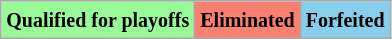<table class="wikitable">
<tr>
<td style="background:#98fb98;"><small><strong>Qualified for playoffs</strong></small></td>
<td style="background:salmon;"><small><strong>Eliminated</strong> </small></td>
<td style="background:skyblue;"><small><strong>Forfeited</strong> </small></td>
</tr>
</table>
